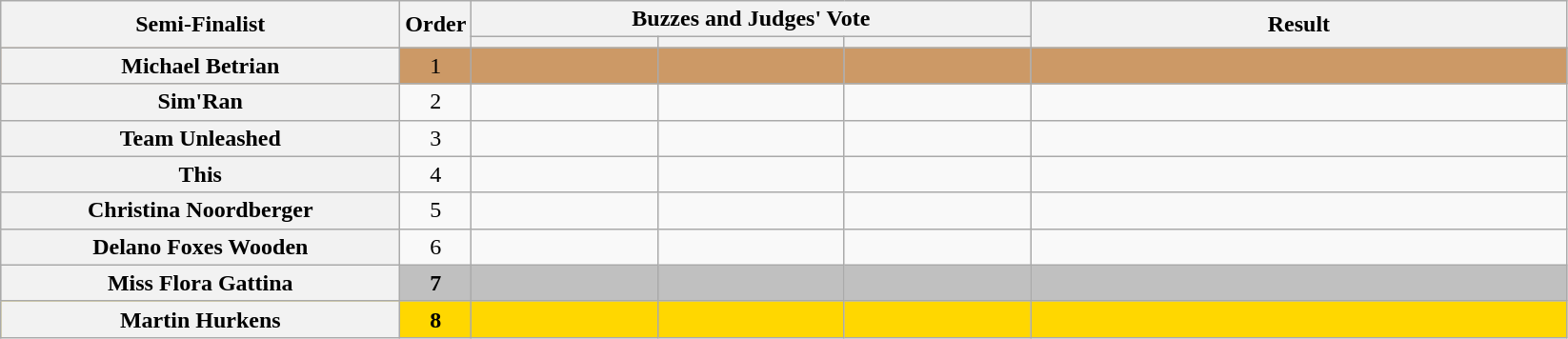<table class="wikitable plainrowheaders sortable" style="text-align:center;">
<tr>
<th scope="col" rowspan=2 class="unsortable" style="width:17em;">Semi-Finalist</th>
<th scope="col" rowspan=2 style="width:1em;">Order</th>
<th scope="col" colspan=3 class="unsortable" style="width:24em;">Buzzes and Judges' Vote</th>
<th scope="col" rowspan=2 style="width:23em;">Result</th>
</tr>
<tr>
<th scope="col" class="unsortable" style="width:6em;"></th>
<th scope="col" class="unsortable" style="width:6em;"></th>
<th scope="col" class="unsortable" style="width:6em;"></th>
</tr>
<tr bgcolor=#c96>
<th scope="row">Michael Betrian</th>
<td>1</td>
<td style="text-align:center;"></td>
<td style="text-align:center;"></td>
<td style="text-align:center;"></td>
<td><strong></strong></td>
</tr>
<tr>
<th scope="row">Sim'Ran</th>
<td>2</td>
<td style="text-align:center;"></td>
<td style="text-align:center;"></td>
<td style="text-align:center;"></td>
<td></td>
</tr>
<tr>
<th scope="row">Team Unleashed</th>
<td>3</td>
<td style="text-align:center;"></td>
<td style="text-align:center;"></td>
<td style="text-align:center;"></td>
<td></td>
</tr>
<tr>
<th scope="row">This</th>
<td>4</td>
<td style="text-align:center;"></td>
<td style="text-align:center;"></td>
<td style="text-align:center;"></td>
<td></td>
</tr>
<tr>
<th scope="row">Christina Noordberger</th>
<td>5</td>
<td style="text-align:center;"></td>
<td style="text-align:center;"></td>
<td style="text-align:center;"></td>
<td></td>
</tr>
<tr>
<th scope="row">Delano Foxes Wooden</th>
<td>6</td>
<td style="text-align:center;"></td>
<td style="text-align:center;"></td>
<td style="text-align:center;"></td>
<td></td>
</tr>
<tr bgcolor=silver>
<th scope="row"><strong>Miss Flora Gattina</strong></th>
<td><strong>7</strong></td>
<td style="text-align:center;"></td>
<td style="text-align:center;"></td>
<td style="text-align:center;"></td>
<td><strong></strong></td>
</tr>
<tr bgcolor=gold>
<th scope="row"><strong>Martin Hurkens</strong></th>
<td><strong>8</strong></td>
<td style="text-align:center;"></td>
<td style="text-align:center;"></td>
<td style="text-align:center;"></td>
<td><strong></strong></td>
</tr>
</table>
